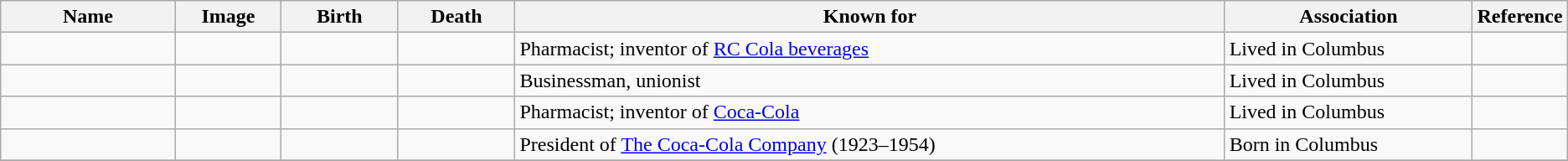<table class="wikitable sortable">
<tr>
<th scope="col" width="140">Name</th>
<th scope="col" width="80" class="unsortable">Image</th>
<th scope="col" width="90">Birth</th>
<th scope="col" width="90">Death</th>
<th scope="col" width="600" class="unsortable">Known for</th>
<th scope="col" width="200" class="unsortable">Association</th>
<th scope="col" width="30" class="unsortable">Reference</th>
</tr>
<tr>
<td></td>
<td></td>
<td align=right></td>
<td align=right></td>
<td>Pharmacist; inventor of <a href='#'> RC Cola beverages</a></td>
<td>Lived in Columbus</td>
<td align="center"></td>
</tr>
<tr>
<td></td>
<td></td>
<td align=right></td>
<td align=right></td>
<td>Businessman, unionist</td>
<td>Lived in Columbus</td>
<td align="center"></td>
</tr>
<tr>
<td></td>
<td></td>
<td align=right></td>
<td align=right></td>
<td>Pharmacist; inventor of <a href='#'>Coca-Cola</a></td>
<td>Lived in Columbus</td>
<td align="center"></td>
</tr>
<tr>
<td></td>
<td></td>
<td align=right></td>
<td align=right></td>
<td>President of <a href='#'>The Coca-Cola Company</a> (1923–1954)</td>
<td>Born in Columbus</td>
<td></td>
</tr>
<tr>
</tr>
</table>
